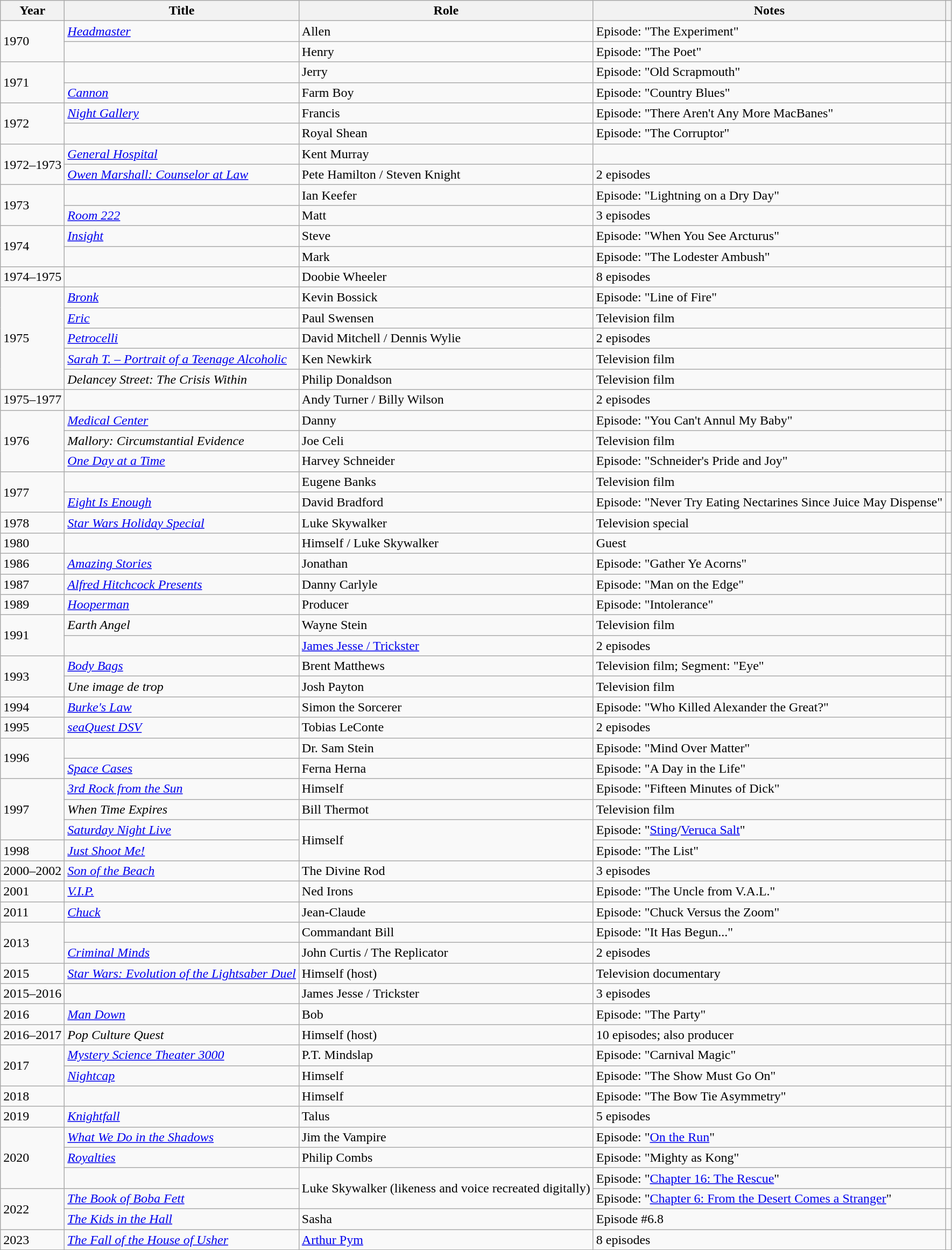<table class="wikitable sortable plainrowheaders">
<tr>
<th scope="col">Year</th>
<th scope="col">Title</th>
<th scope="col">Role</th>
<th scope="col" class="unsortable">Notes</th>
<th scope="col" class="unsortable"></th>
</tr>
<tr>
<td rowspan="2">1970</td>
<td><em><a href='#'>Headmaster</a></em></td>
<td>Allen</td>
<td>Episode: "The Experiment"</td>
<td></td>
</tr>
<tr>
<td></td>
<td>Henry</td>
<td>Episode: "The Poet"</td>
<td></td>
</tr>
<tr>
<td rowspan="2">1971</td>
<td></td>
<td>Jerry</td>
<td>Episode: "Old Scrapmouth"</td>
<td></td>
</tr>
<tr>
<td><em><a href='#'>Cannon</a></em></td>
<td>Farm Boy</td>
<td>Episode: "Country Blues"</td>
<td></td>
</tr>
<tr>
<td rowspan="2">1972</td>
<td><em><a href='#'>Night Gallery</a></em></td>
<td>Francis</td>
<td>Episode: "There Aren't Any More MacBanes"</td>
<td></td>
</tr>
<tr>
<td></td>
<td>Royal Shean</td>
<td>Episode: "The Corruptor"</td>
<td></td>
</tr>
<tr>
<td rowspan="2">1972–1973</td>
<td><em><a href='#'>General Hospital</a></em></td>
<td>Kent Murray</td>
<td></td>
<td></td>
</tr>
<tr>
<td><em><a href='#'>Owen Marshall: Counselor at Law</a></em></td>
<td>Pete Hamilton / Steven Knight</td>
<td>2 episodes</td>
<td></td>
</tr>
<tr>
<td rowspan="2">1973</td>
<td></td>
<td>Ian Keefer</td>
<td>Episode: "Lightning on a Dry Day"</td>
<td></td>
</tr>
<tr>
<td><em><a href='#'>Room 222</a></em></td>
<td>Matt</td>
<td>3 episodes</td>
<td></td>
</tr>
<tr>
<td rowspan="2">1974</td>
<td><em><a href='#'>Insight</a></em></td>
<td>Steve</td>
<td>Episode: "When You See Arcturus"</td>
<td></td>
</tr>
<tr>
<td></td>
<td>Mark</td>
<td>Episode: "The Lodester Ambush"</td>
<td></td>
</tr>
<tr>
<td>1974–1975</td>
<td></td>
<td>Doobie Wheeler</td>
<td>8 episodes</td>
<td></td>
</tr>
<tr>
<td rowspan="5">1975</td>
<td><em><a href='#'>Bronk</a></em></td>
<td>Kevin Bossick</td>
<td>Episode: "Line of Fire"</td>
<td></td>
</tr>
<tr>
<td><em><a href='#'>Eric</a></em></td>
<td>Paul Swensen</td>
<td>Television film</td>
<td></td>
</tr>
<tr>
<td><em><a href='#'>Petrocelli</a></em></td>
<td>David Mitchell / Dennis Wylie</td>
<td>2 episodes</td>
<td></td>
</tr>
<tr>
<td><em><a href='#'>Sarah T. – Portrait of a Teenage Alcoholic</a></em></td>
<td>Ken Newkirk</td>
<td>Television film</td>
<td></td>
</tr>
<tr>
<td><em> Delancey Street: The Crisis Within</em></td>
<td>Philip Donaldson</td>
<td>Television film</td>
<td></td>
</tr>
<tr>
<td>1975–1977</td>
<td></td>
<td>Andy Turner / Billy Wilson</td>
<td>2 episodes</td>
<td></td>
</tr>
<tr>
<td rowspan="3">1976</td>
<td><em><a href='#'>Medical Center</a></em></td>
<td>Danny</td>
<td>Episode: "You Can't Annul My Baby"</td>
<td></td>
</tr>
<tr>
<td><em>Mallory: Circumstantial Evidence</em></td>
<td>Joe Celi</td>
<td>Television film</td>
<td></td>
</tr>
<tr>
<td><em><a href='#'>One Day at a Time</a></em></td>
<td>Harvey Schneider</td>
<td>Episode: "Schneider's Pride and Joy"</td>
<td></td>
</tr>
<tr>
<td rowspan="2">1977</td>
<td></td>
<td>Eugene Banks</td>
<td>Television film</td>
<td></td>
</tr>
<tr>
<td><em><a href='#'>Eight Is Enough</a></em></td>
<td>David Bradford</td>
<td>Episode: "Never Try Eating Nectarines Since Juice May Dispense"</td>
<td></td>
</tr>
<tr>
<td>1978</td>
<td><em><a href='#'>Star Wars Holiday Special</a></em></td>
<td>Luke Skywalker</td>
<td>Television special</td>
<td></td>
</tr>
<tr>
<td>1980</td>
<td></td>
<td>Himself / Luke Skywalker</td>
<td>Guest</td>
<td></td>
</tr>
<tr>
<td>1986</td>
<td><em><a href='#'>Amazing Stories</a></em></td>
<td>Jonathan</td>
<td>Episode: "Gather Ye Acorns"</td>
<td></td>
</tr>
<tr>
<td>1987</td>
<td><em><a href='#'>Alfred Hitchcock Presents</a></em></td>
<td>Danny Carlyle</td>
<td>Episode: "Man on the Edge"</td>
<td></td>
</tr>
<tr>
<td>1989</td>
<td><em><a href='#'>Hooperman</a></em></td>
<td>Producer</td>
<td>Episode: "Intolerance"</td>
<td></td>
</tr>
<tr>
<td rowspan="2">1991</td>
<td><em>Earth Angel</em></td>
<td>Wayne Stein</td>
<td>Television film</td>
<td></td>
</tr>
<tr>
<td></td>
<td><a href='#'>James Jesse / Trickster</a></td>
<td>2 episodes</td>
<td></td>
</tr>
<tr>
<td rowspan="2">1993</td>
<td><em><a href='#'>Body Bags</a></em></td>
<td>Brent Matthews</td>
<td>Television film; Segment: "Eye"</td>
<td></td>
</tr>
<tr>
<td><em>Une image de trop</em></td>
<td>Josh Payton</td>
<td>Television film</td>
<td></td>
</tr>
<tr>
<td>1994</td>
<td><em><a href='#'>Burke's Law</a></em></td>
<td>Simon the Sorcerer</td>
<td>Episode: "Who Killed Alexander the Great?"</td>
<td></td>
</tr>
<tr>
<td>1995</td>
<td><em><a href='#'>seaQuest DSV</a></em></td>
<td>Tobias LeConte</td>
<td>2 episodes</td>
<td></td>
</tr>
<tr>
<td rowspan="2">1996</td>
<td></td>
<td>Dr. Sam Stein</td>
<td>Episode: "Mind Over Matter"</td>
<td></td>
</tr>
<tr>
<td><em><a href='#'>Space Cases</a></em></td>
<td>Ferna Herna</td>
<td>Episode: "A Day in the Life"</td>
<td></td>
</tr>
<tr>
<td rowspan="3">1997</td>
<td><em><a href='#'>3rd Rock from the Sun</a></em></td>
<td>Himself</td>
<td>Episode: "Fifteen Minutes of Dick"</td>
<td></td>
</tr>
<tr>
<td><em>When Time Expires</em></td>
<td>Bill Thermot</td>
<td>Television film</td>
<td></td>
</tr>
<tr>
<td><em><a href='#'>Saturday Night Live</a></em></td>
<td rowspan="2">Himself</td>
<td>Episode: "<a href='#'>Sting</a>/<a href='#'>Veruca Salt</a>"</td>
<td></td>
</tr>
<tr>
<td>1998</td>
<td><em><a href='#'>Just Shoot Me!</a></em></td>
<td>Episode: "The List"</td>
<td></td>
</tr>
<tr>
<td>2000–2002</td>
<td><em><a href='#'>Son of the Beach</a></em></td>
<td>The Divine Rod</td>
<td>3 episodes</td>
<td></td>
</tr>
<tr>
<td>2001</td>
<td><em><a href='#'>V.I.P.</a></em></td>
<td>Ned Irons</td>
<td>Episode: "The Uncle from V.A.L."</td>
<td></td>
</tr>
<tr>
<td>2011</td>
<td><em><a href='#'>Chuck</a></em></td>
<td>Jean-Claude</td>
<td>Episode: "Chuck Versus the Zoom"</td>
<td></td>
</tr>
<tr>
<td rowspan="2">2013</td>
<td></td>
<td>Commandant Bill</td>
<td>Episode: "It Has Begun..."</td>
<td></td>
</tr>
<tr>
<td><em><a href='#'>Criminal Minds</a></em></td>
<td>John Curtis / The Replicator</td>
<td>2 episodes</td>
<td></td>
</tr>
<tr>
<td>2015</td>
<td><em><a href='#'>Star Wars: Evolution of the Lightsaber Duel</a></em></td>
<td>Himself (host)</td>
<td>Television documentary</td>
<td></td>
</tr>
<tr>
<td>2015–2016</td>
<td></td>
<td>James Jesse / Trickster</td>
<td>3 episodes</td>
<td></td>
</tr>
<tr>
<td>2016</td>
<td><em><a href='#'>Man Down</a></em></td>
<td>Bob</td>
<td>Episode: "The Party"</td>
<td style="text-align:center;"></td>
</tr>
<tr>
<td>2016–2017</td>
<td><em>Pop Culture Quest</em></td>
<td>Himself (host)</td>
<td>10 episodes; also producer</td>
<td></td>
</tr>
<tr>
<td rowspan="2">2017</td>
<td><em><a href='#'>Mystery Science Theater 3000</a></em></td>
<td>P.T. Mindslap</td>
<td>Episode: "Carnival Magic"</td>
<td></td>
</tr>
<tr>
<td><em><a href='#'>Nightcap</a></em></td>
<td>Himself</td>
<td>Episode: "The Show Must Go On"</td>
<td></td>
</tr>
<tr>
<td>2018</td>
<td></td>
<td>Himself</td>
<td>Episode: "The Bow Tie Asymmetry"</td>
<td></td>
</tr>
<tr>
<td>2019</td>
<td><em><a href='#'>Knightfall</a></em></td>
<td>Talus</td>
<td>5 episodes</td>
<td style="text-align:center;"></td>
</tr>
<tr>
<td rowspan="3">2020</td>
<td><em><a href='#'>What We Do in the Shadows</a></em></td>
<td>Jim the Vampire</td>
<td>Episode: "<a href='#'>On the Run</a>"</td>
<td></td>
</tr>
<tr>
<td><em><a href='#'>Royalties</a></em></td>
<td>Philip Combs</td>
<td>Episode: "Mighty as Kong"</td>
<td></td>
</tr>
<tr>
<td></td>
<td rowspan=2>Luke Skywalker (likeness and voice recreated digitally)</td>
<td>Episode: "<a href='#'>Chapter 16: The Rescue</a>"</td>
<td></td>
</tr>
<tr>
<td rowspan="2">2022</td>
<td><em><a href='#'>The Book of Boba Fett</a></em></td>
<td>Episode: "<a href='#'>Chapter 6: From the Desert Comes a Stranger</a>"</td>
<td></td>
</tr>
<tr>
<td><em><a href='#'>The Kids in the Hall</a></em></td>
<td>Sasha</td>
<td>Episode #6.8</td>
<td></td>
</tr>
<tr>
<td>2023</td>
<td><em><a href='#'>The Fall of the House of Usher</a></em></td>
<td><a href='#'>Arthur Pym</a></td>
<td>8 episodes</td>
<td></td>
</tr>
</table>
